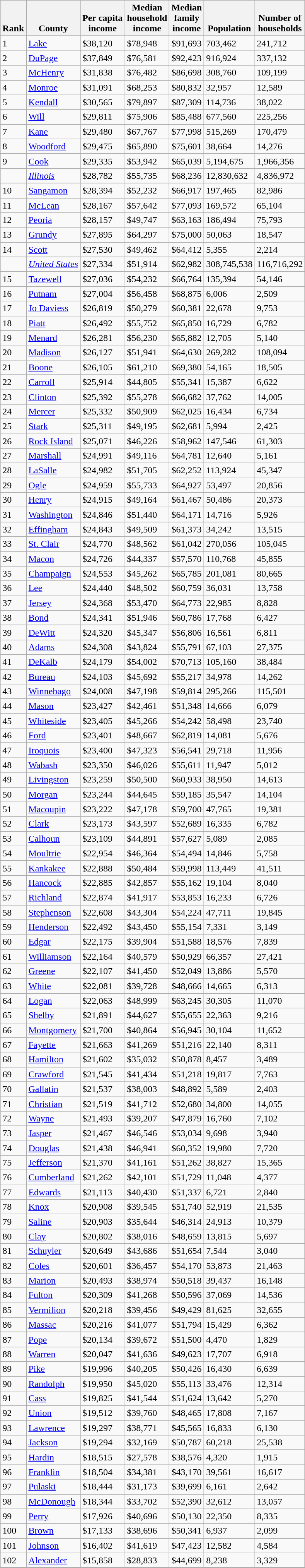<table class="wikitable sortable">
<tr valign=bottom>
<th>Rank</th>
<th>County</th>
<th>Per capita<br>income</th>
<th>Median<br>household<br>income</th>
<th>Median<br>family<br>income</th>
<th>Population</th>
<th>Number of<br>households</th>
</tr>
<tr>
<td>1</td>
<td><a href='#'>Lake</a></td>
<td>$38,120</td>
<td>$78,948</td>
<td>$91,693</td>
<td>703,462</td>
<td>241,712</td>
</tr>
<tr>
<td>2</td>
<td><a href='#'>DuPage</a></td>
<td>$37,849</td>
<td>$76,581</td>
<td>$92,423</td>
<td>916,924</td>
<td>337,132</td>
</tr>
<tr>
<td>3</td>
<td><a href='#'>McHenry</a></td>
<td>$31,838</td>
<td>$76,482</td>
<td>$86,698</td>
<td>308,760</td>
<td>109,199</td>
</tr>
<tr>
<td>4</td>
<td><a href='#'>Monroe</a></td>
<td>$31,091</td>
<td>$68,253</td>
<td>$80,832</td>
<td>32,957</td>
<td>12,589</td>
</tr>
<tr>
<td>5</td>
<td><a href='#'>Kendall</a></td>
<td>$30,565</td>
<td>$79,897</td>
<td>$87,309</td>
<td>114,736</td>
<td>38,022</td>
</tr>
<tr>
<td>6</td>
<td><a href='#'>Will</a></td>
<td>$29,811</td>
<td>$75,906</td>
<td>$85,488</td>
<td>677,560</td>
<td>225,256</td>
</tr>
<tr>
<td>7</td>
<td><a href='#'>Kane</a></td>
<td>$29,480</td>
<td>$67,767</td>
<td>$77,998</td>
<td>515,269</td>
<td>170,479</td>
</tr>
<tr>
<td>8</td>
<td><a href='#'>Woodford</a></td>
<td>$29,475</td>
<td>$65,890</td>
<td>$75,601</td>
<td>38,664</td>
<td>14,276</td>
</tr>
<tr>
<td>9</td>
<td><a href='#'>Cook</a></td>
<td>$29,335</td>
<td>$53,942</td>
<td>$65,039</td>
<td>5,194,675</td>
<td>1,966,356</td>
</tr>
<tr>
<td></td>
<td><em><a href='#'>Illinois</a></em></td>
<td>$28,782</td>
<td>$55,735</td>
<td>$68,236</td>
<td>12,830,632</td>
<td>4,836,972</td>
</tr>
<tr>
<td>10</td>
<td><a href='#'>Sangamon</a></td>
<td>$28,394</td>
<td>$52,232</td>
<td>$66,917</td>
<td>197,465</td>
<td>82,986</td>
</tr>
<tr>
<td>11</td>
<td><a href='#'>McLean</a></td>
<td>$28,167</td>
<td>$57,642</td>
<td>$77,093</td>
<td>169,572</td>
<td>65,104</td>
</tr>
<tr>
<td>12</td>
<td><a href='#'>Peoria</a></td>
<td>$28,157</td>
<td>$49,747</td>
<td>$63,163</td>
<td>186,494</td>
<td>75,793</td>
</tr>
<tr>
<td>13</td>
<td><a href='#'>Grundy</a></td>
<td>$27,895</td>
<td>$64,297</td>
<td>$75,000</td>
<td>50,063</td>
<td>18,547</td>
</tr>
<tr>
<td>14</td>
<td><a href='#'>Scott</a></td>
<td>$27,530</td>
<td>$49,462</td>
<td>$64,412</td>
<td>5,355</td>
<td>2,214</td>
</tr>
<tr>
<td></td>
<td><em><a href='#'>United States</a></em></td>
<td>$27,334</td>
<td>$51,914</td>
<td>$62,982</td>
<td>308,745,538</td>
<td>116,716,292</td>
</tr>
<tr>
<td>15</td>
<td><a href='#'>Tazewell</a></td>
<td>$27,036</td>
<td>$54,232</td>
<td>$66,764</td>
<td>135,394</td>
<td>54,146</td>
</tr>
<tr>
<td>16</td>
<td><a href='#'>Putnam</a></td>
<td>$27,004</td>
<td>$56,458</td>
<td>$68,875</td>
<td>6,006</td>
<td>2,509</td>
</tr>
<tr>
<td>17</td>
<td><a href='#'>Jo Daviess</a></td>
<td>$26,819</td>
<td>$50,279</td>
<td>$60,381</td>
<td>22,678</td>
<td>9,753</td>
</tr>
<tr>
<td>18</td>
<td><a href='#'>Piatt</a></td>
<td>$26,492</td>
<td>$55,752</td>
<td>$65,850</td>
<td>16,729</td>
<td>6,782</td>
</tr>
<tr>
<td>19</td>
<td><a href='#'>Menard</a></td>
<td>$26,281</td>
<td>$56,230</td>
<td>$65,882</td>
<td>12,705</td>
<td>5,140</td>
</tr>
<tr>
<td>20</td>
<td><a href='#'>Madison</a></td>
<td>$26,127</td>
<td>$51,941</td>
<td>$64,630</td>
<td>269,282</td>
<td>108,094</td>
</tr>
<tr>
<td>21</td>
<td><a href='#'>Boone</a></td>
<td>$26,105</td>
<td>$61,210</td>
<td>$69,380</td>
<td>54,165</td>
<td>18,505</td>
</tr>
<tr>
<td>22</td>
<td><a href='#'>Carroll</a></td>
<td>$25,914</td>
<td>$44,805</td>
<td>$55,341</td>
<td>15,387</td>
<td>6,622</td>
</tr>
<tr>
<td>23</td>
<td><a href='#'>Clinton</a></td>
<td>$25,392</td>
<td>$55,278</td>
<td>$66,682</td>
<td>37,762</td>
<td>14,005</td>
</tr>
<tr>
<td>24</td>
<td><a href='#'>Mercer</a></td>
<td>$25,332</td>
<td>$50,909</td>
<td>$62,025</td>
<td>16,434</td>
<td>6,734</td>
</tr>
<tr>
<td>25</td>
<td><a href='#'>Stark</a></td>
<td>$25,311</td>
<td>$49,195</td>
<td>$62,681</td>
<td>5,994</td>
<td>2,425</td>
</tr>
<tr>
<td>26</td>
<td><a href='#'>Rock Island</a></td>
<td>$25,071</td>
<td>$46,226</td>
<td>$58,962</td>
<td>147,546</td>
<td>61,303</td>
</tr>
<tr>
<td>27</td>
<td><a href='#'>Marshall</a></td>
<td>$24,991</td>
<td>$49,116</td>
<td>$64,781</td>
<td>12,640</td>
<td>5,161</td>
</tr>
<tr>
<td>28</td>
<td><a href='#'>LaSalle</a></td>
<td>$24,982</td>
<td>$51,705</td>
<td>$62,252</td>
<td>113,924</td>
<td>45,347</td>
</tr>
<tr>
<td>29</td>
<td><a href='#'>Ogle</a></td>
<td>$24,959</td>
<td>$55,733</td>
<td>$64,927</td>
<td>53,497</td>
<td>20,856</td>
</tr>
<tr>
<td>30</td>
<td><a href='#'>Henry</a></td>
<td>$24,915</td>
<td>$49,164</td>
<td>$61,467</td>
<td>50,486</td>
<td>20,373</td>
</tr>
<tr>
<td>31</td>
<td><a href='#'>Washington</a></td>
<td>$24,846</td>
<td>$51,440</td>
<td>$64,171</td>
<td>14,716</td>
<td>5,926</td>
</tr>
<tr>
<td>32</td>
<td><a href='#'>Effingham</a></td>
<td>$24,843</td>
<td>$49,509</td>
<td>$61,373</td>
<td>34,242</td>
<td>13,515</td>
</tr>
<tr>
<td>33</td>
<td><a href='#'>St. Clair</a></td>
<td>$24,770</td>
<td>$48,562</td>
<td>$61,042</td>
<td>270,056</td>
<td>105,045</td>
</tr>
<tr>
<td>34</td>
<td><a href='#'>Macon</a></td>
<td>$24,726</td>
<td>$44,337</td>
<td>$57,570</td>
<td>110,768</td>
<td>45,855</td>
</tr>
<tr>
<td>35</td>
<td><a href='#'>Champaign</a></td>
<td>$24,553</td>
<td>$45,262</td>
<td>$65,785</td>
<td>201,081</td>
<td>80,665</td>
</tr>
<tr>
<td>36</td>
<td><a href='#'>Lee</a></td>
<td>$24,440</td>
<td>$48,502</td>
<td>$60,759</td>
<td>36,031</td>
<td>13,758</td>
</tr>
<tr>
<td>37</td>
<td><a href='#'>Jersey</a></td>
<td>$24,368</td>
<td>$53,470</td>
<td>$64,773</td>
<td>22,985</td>
<td>8,828</td>
</tr>
<tr>
<td>38</td>
<td><a href='#'>Bond</a></td>
<td>$24,341</td>
<td>$51,946</td>
<td>$60,786</td>
<td>17,768</td>
<td>6,427</td>
</tr>
<tr>
<td>39</td>
<td><a href='#'>DeWitt</a></td>
<td>$24,320</td>
<td>$45,347</td>
<td>$56,806</td>
<td>16,561</td>
<td>6,811</td>
</tr>
<tr>
<td>40</td>
<td><a href='#'>Adams</a></td>
<td>$24,308</td>
<td>$43,824</td>
<td>$55,791</td>
<td>67,103</td>
<td>27,375</td>
</tr>
<tr>
<td>41</td>
<td><a href='#'>DeKalb</a></td>
<td>$24,179</td>
<td>$54,002</td>
<td>$70,713</td>
<td>105,160</td>
<td>38,484</td>
</tr>
<tr>
<td>42</td>
<td><a href='#'>Bureau</a></td>
<td>$24,103</td>
<td>$45,692</td>
<td>$55,217</td>
<td>34,978</td>
<td>14,262</td>
</tr>
<tr>
<td>43</td>
<td><a href='#'>Winnebago</a></td>
<td>$24,008</td>
<td>$47,198</td>
<td>$59,814</td>
<td>295,266</td>
<td>115,501</td>
</tr>
<tr>
<td>44</td>
<td><a href='#'>Mason</a></td>
<td>$23,427</td>
<td>$42,461</td>
<td>$51,348</td>
<td>14,666</td>
<td>6,079</td>
</tr>
<tr>
<td>45</td>
<td><a href='#'>Whiteside</a></td>
<td>$23,405</td>
<td>$45,266</td>
<td>$54,242</td>
<td>58,498</td>
<td>23,740</td>
</tr>
<tr>
<td>46</td>
<td><a href='#'>Ford</a></td>
<td>$23,401</td>
<td>$48,667</td>
<td>$62,819</td>
<td>14,081</td>
<td>5,676</td>
</tr>
<tr>
<td>47</td>
<td><a href='#'>Iroquois</a></td>
<td>$23,400</td>
<td>$47,323</td>
<td>$56,541</td>
<td>29,718</td>
<td>11,956</td>
</tr>
<tr>
<td>48</td>
<td><a href='#'>Wabash</a></td>
<td>$23,350</td>
<td>$46,026</td>
<td>$55,611</td>
<td>11,947</td>
<td>5,012</td>
</tr>
<tr>
<td>49</td>
<td><a href='#'>Livingston</a></td>
<td>$23,259</td>
<td>$50,500</td>
<td>$60,933</td>
<td>38,950</td>
<td>14,613</td>
</tr>
<tr>
<td>50</td>
<td><a href='#'>Morgan</a></td>
<td>$23,244</td>
<td>$44,645</td>
<td>$59,185</td>
<td>35,547</td>
<td>14,104</td>
</tr>
<tr>
<td>51</td>
<td><a href='#'>Macoupin</a></td>
<td>$23,222</td>
<td>$47,178</td>
<td>$59,700</td>
<td>47,765</td>
<td>19,381</td>
</tr>
<tr>
<td>52</td>
<td><a href='#'>Clark</a></td>
<td>$23,173</td>
<td>$43,597</td>
<td>$52,689</td>
<td>16,335</td>
<td>6,782</td>
</tr>
<tr>
<td>53</td>
<td><a href='#'>Calhoun</a></td>
<td>$23,109</td>
<td>$44,891</td>
<td>$57,627</td>
<td>5,089</td>
<td>2,085</td>
</tr>
<tr>
<td>54</td>
<td><a href='#'>Moultrie</a></td>
<td>$22,954</td>
<td>$46,364</td>
<td>$54,494</td>
<td>14,846</td>
<td>5,758</td>
</tr>
<tr>
<td>55</td>
<td><a href='#'>Kankakee</a></td>
<td>$22,888</td>
<td>$50,484</td>
<td>$59,998</td>
<td>113,449</td>
<td>41,511</td>
</tr>
<tr>
<td>56</td>
<td><a href='#'>Hancock</a></td>
<td>$22,885</td>
<td>$42,857</td>
<td>$55,162</td>
<td>19,104</td>
<td>8,040</td>
</tr>
<tr>
<td>57</td>
<td><a href='#'>Richland</a></td>
<td>$22,874</td>
<td>$41,917</td>
<td>$53,853</td>
<td>16,233</td>
<td>6,726</td>
</tr>
<tr>
<td>58</td>
<td><a href='#'>Stephenson</a></td>
<td>$22,608</td>
<td>$43,304</td>
<td>$54,224</td>
<td>47,711</td>
<td>19,845</td>
</tr>
<tr>
<td>59</td>
<td><a href='#'>Henderson</a></td>
<td>$22,492</td>
<td>$43,450</td>
<td>$55,154</td>
<td>7,331</td>
<td>3,149</td>
</tr>
<tr>
<td>60</td>
<td><a href='#'>Edgar</a></td>
<td>$22,175</td>
<td>$39,904</td>
<td>$51,588</td>
<td>18,576</td>
<td>7,839</td>
</tr>
<tr>
<td>61</td>
<td><a href='#'>Williamson</a></td>
<td>$22,164</td>
<td>$40,579</td>
<td>$50,929</td>
<td>66,357</td>
<td>27,421</td>
</tr>
<tr>
<td>62</td>
<td><a href='#'>Greene</a></td>
<td>$22,107</td>
<td>$41,450</td>
<td>$52,049</td>
<td>13,886</td>
<td>5,570</td>
</tr>
<tr>
<td>63</td>
<td><a href='#'>White</a></td>
<td>$22,081</td>
<td>$39,728</td>
<td>$48,666</td>
<td>14,665</td>
<td>6,313</td>
</tr>
<tr>
<td>64</td>
<td><a href='#'>Logan</a></td>
<td>$22,063</td>
<td>$48,999</td>
<td>$63,245</td>
<td>30,305</td>
<td>11,070</td>
</tr>
<tr>
<td>65</td>
<td><a href='#'>Shelby</a></td>
<td>$21,891</td>
<td>$44,627</td>
<td>$55,655</td>
<td>22,363</td>
<td>9,216</td>
</tr>
<tr>
<td>66</td>
<td><a href='#'>Montgomery</a></td>
<td>$21,700</td>
<td>$40,864</td>
<td>$56,945</td>
<td>30,104</td>
<td>11,652</td>
</tr>
<tr>
<td>67</td>
<td><a href='#'>Fayette</a></td>
<td>$21,663</td>
<td>$41,269</td>
<td>$51,216</td>
<td>22,140</td>
<td>8,311</td>
</tr>
<tr>
<td>68</td>
<td><a href='#'>Hamilton</a></td>
<td>$21,602</td>
<td>$35,032</td>
<td>$50,878</td>
<td>8,457</td>
<td>3,489</td>
</tr>
<tr>
<td>69</td>
<td><a href='#'>Crawford</a></td>
<td>$21,545</td>
<td>$41,434</td>
<td>$51,218</td>
<td>19,817</td>
<td>7,763</td>
</tr>
<tr>
<td>70</td>
<td><a href='#'>Gallatin</a></td>
<td>$21,537</td>
<td>$38,003</td>
<td>$48,892</td>
<td>5,589</td>
<td>2,403</td>
</tr>
<tr>
<td>71</td>
<td><a href='#'>Christian</a></td>
<td>$21,519</td>
<td>$41,712</td>
<td>$52,680</td>
<td>34,800</td>
<td>14,055</td>
</tr>
<tr>
<td>72</td>
<td><a href='#'>Wayne</a></td>
<td>$21,493</td>
<td>$39,207</td>
<td>$47,879</td>
<td>16,760</td>
<td>7,102</td>
</tr>
<tr>
<td>73</td>
<td><a href='#'>Jasper</a></td>
<td>$21,467</td>
<td>$46,546</td>
<td>$53,034</td>
<td>9,698</td>
<td>3,940</td>
</tr>
<tr>
<td>74</td>
<td><a href='#'>Douglas</a></td>
<td>$21,438</td>
<td>$46,941</td>
<td>$60,352</td>
<td>19,980</td>
<td>7,720</td>
</tr>
<tr>
<td>75</td>
<td><a href='#'>Jefferson</a></td>
<td>$21,370</td>
<td>$41,161</td>
<td>$51,262</td>
<td>38,827</td>
<td>15,365</td>
</tr>
<tr>
<td>76</td>
<td><a href='#'>Cumberland</a></td>
<td>$21,262</td>
<td>$42,101</td>
<td>$51,729</td>
<td>11,048</td>
<td>4,377</td>
</tr>
<tr>
<td>77</td>
<td><a href='#'>Edwards</a></td>
<td>$21,113</td>
<td>$40,430</td>
<td>$51,337</td>
<td>6,721</td>
<td>2,840</td>
</tr>
<tr>
<td>78</td>
<td><a href='#'>Knox</a></td>
<td>$20,908</td>
<td>$39,545</td>
<td>$51,740</td>
<td>52,919</td>
<td>21,535</td>
</tr>
<tr>
<td>79</td>
<td><a href='#'>Saline</a></td>
<td>$20,903</td>
<td>$35,644</td>
<td>$46,314</td>
<td>24,913</td>
<td>10,379</td>
</tr>
<tr>
<td>80</td>
<td><a href='#'>Clay</a></td>
<td>$20,802</td>
<td>$38,016</td>
<td>$48,659</td>
<td>13,815</td>
<td>5,697</td>
</tr>
<tr>
<td>81</td>
<td><a href='#'>Schuyler</a></td>
<td>$20,649</td>
<td>$43,686</td>
<td>$51,654</td>
<td>7,544</td>
<td>3,040</td>
</tr>
<tr>
<td>82</td>
<td><a href='#'>Coles</a></td>
<td>$20,601</td>
<td>$36,457</td>
<td>$54,170</td>
<td>53,873</td>
<td>21,463</td>
</tr>
<tr>
<td>83</td>
<td><a href='#'>Marion</a></td>
<td>$20,493</td>
<td>$38,974</td>
<td>$50,518</td>
<td>39,437</td>
<td>16,148</td>
</tr>
<tr>
<td>84</td>
<td><a href='#'>Fulton</a></td>
<td>$20,309</td>
<td>$41,268</td>
<td>$50,596</td>
<td>37,069</td>
<td>14,536</td>
</tr>
<tr>
<td>85</td>
<td><a href='#'>Vermilion</a></td>
<td>$20,218</td>
<td>$39,456</td>
<td>$49,429</td>
<td>81,625</td>
<td>32,655</td>
</tr>
<tr>
<td>86</td>
<td><a href='#'>Massac</a></td>
<td>$20,216</td>
<td>$41,077</td>
<td>$51,794</td>
<td>15,429</td>
<td>6,362</td>
</tr>
<tr>
<td>87</td>
<td><a href='#'>Pope</a></td>
<td>$20,134</td>
<td>$39,672</td>
<td>$51,500</td>
<td>4,470</td>
<td>1,829</td>
</tr>
<tr>
<td>88</td>
<td><a href='#'>Warren</a></td>
<td>$20,047</td>
<td>$41,636</td>
<td>$49,623</td>
<td>17,707</td>
<td>6,918</td>
</tr>
<tr>
<td>89</td>
<td><a href='#'>Pike</a></td>
<td>$19,996</td>
<td>$40,205</td>
<td>$50,426</td>
<td>16,430</td>
<td>6,639</td>
</tr>
<tr>
<td>90</td>
<td><a href='#'>Randolph</a></td>
<td>$19,950</td>
<td>$45,020</td>
<td>$55,113</td>
<td>33,476</td>
<td>12,314</td>
</tr>
<tr>
<td>91</td>
<td><a href='#'>Cass</a></td>
<td>$19,825</td>
<td>$41,544</td>
<td>$51,624</td>
<td>13,642</td>
<td>5,270</td>
</tr>
<tr>
<td>92</td>
<td><a href='#'>Union</a></td>
<td>$19,512</td>
<td>$39,760</td>
<td>$48,465</td>
<td>17,808</td>
<td>7,167</td>
</tr>
<tr>
<td>93</td>
<td><a href='#'>Lawrence</a></td>
<td>$19,297</td>
<td>$38,771</td>
<td>$45,565</td>
<td>16,833</td>
<td>6,130</td>
</tr>
<tr>
<td>94</td>
<td><a href='#'>Jackson</a></td>
<td>$19,294</td>
<td>$32,169</td>
<td>$50,787</td>
<td>60,218</td>
<td>25,538</td>
</tr>
<tr>
<td>95</td>
<td><a href='#'>Hardin</a></td>
<td>$18,515</td>
<td>$27,578</td>
<td>$38,576</td>
<td>4,320</td>
<td>1,915</td>
</tr>
<tr>
<td>96</td>
<td><a href='#'>Franklin</a></td>
<td>$18,504</td>
<td>$34,381</td>
<td>$43,170</td>
<td>39,561</td>
<td>16,617</td>
</tr>
<tr>
<td>97</td>
<td><a href='#'>Pulaski</a></td>
<td>$18,444</td>
<td>$31,173</td>
<td>$39,699</td>
<td>6,161</td>
<td>2,642</td>
</tr>
<tr>
<td>98</td>
<td><a href='#'>McDonough</a></td>
<td>$18,344</td>
<td>$33,702</td>
<td>$52,390</td>
<td>32,612</td>
<td>13,057</td>
</tr>
<tr>
<td>99</td>
<td><a href='#'>Perry</a></td>
<td>$17,926</td>
<td>$40,696</td>
<td>$50,130</td>
<td>22,350</td>
<td>8,335</td>
</tr>
<tr>
<td>100</td>
<td><a href='#'>Brown</a></td>
<td>$17,133</td>
<td>$38,696</td>
<td>$50,341</td>
<td>6,937</td>
<td>2,099</td>
</tr>
<tr>
<td>101</td>
<td><a href='#'>Johnson</a></td>
<td>$16,402</td>
<td>$41,619</td>
<td>$47,423</td>
<td>12,582</td>
<td>4,584</td>
</tr>
<tr>
<td>102</td>
<td><a href='#'>Alexander</a></td>
<td>$15,858</td>
<td>$28,833</td>
<td>$44,699</td>
<td>8,238</td>
<td>3,329</td>
</tr>
<tr>
</tr>
</table>
